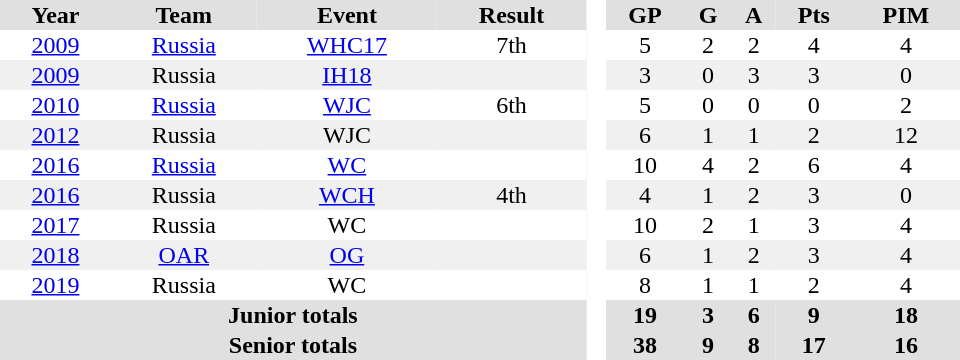<table border="0" cellpadding="1" cellspacing="0" style="text-align:center; width:40em">
<tr ALIGN="center" bgcolor="#e0e0e0">
<th>Year</th>
<th>Team</th>
<th>Event</th>
<th>Result</th>
<th rowspan="99" bgcolor="#ffffff"> </th>
<th>GP</th>
<th>G</th>
<th>A</th>
<th>Pts</th>
<th>PIM</th>
</tr>
<tr>
<td><a href='#'>2009</a></td>
<td><a href='#'>Russia</a></td>
<td><a href='#'>WHC17</a></td>
<td>7th</td>
<td>5</td>
<td>2</td>
<td>2</td>
<td>4</td>
<td>4</td>
</tr>
<tr bgcolor="#f0f0f0">
<td><a href='#'>2009</a></td>
<td>Russia</td>
<td><a href='#'>IH18</a></td>
<td></td>
<td>3</td>
<td>0</td>
<td>3</td>
<td>3</td>
<td>0</td>
</tr>
<tr>
<td><a href='#'>2010</a></td>
<td><a href='#'>Russia</a></td>
<td><a href='#'>WJC</a></td>
<td>6th</td>
<td>5</td>
<td>0</td>
<td>0</td>
<td>0</td>
<td>2</td>
</tr>
<tr bgcolor="#f0f0f0">
<td><a href='#'>2012</a></td>
<td>Russia</td>
<td>WJC</td>
<td></td>
<td>6</td>
<td>1</td>
<td>1</td>
<td>2</td>
<td>12</td>
</tr>
<tr>
<td><a href='#'>2016</a></td>
<td><a href='#'>Russia</a></td>
<td><a href='#'>WC</a></td>
<td></td>
<td>10</td>
<td>4</td>
<td>2</td>
<td>6</td>
<td>4</td>
</tr>
<tr bgcolor="#f0f0f0">
<td><a href='#'>2016</a></td>
<td>Russia</td>
<td><a href='#'>WCH</a></td>
<td>4th</td>
<td>4</td>
<td>1</td>
<td>2</td>
<td>3</td>
<td>0</td>
</tr>
<tr>
<td><a href='#'>2017</a></td>
<td>Russia</td>
<td>WC</td>
<td></td>
<td>10</td>
<td>2</td>
<td>1</td>
<td>3</td>
<td>4</td>
</tr>
<tr bgcolor="#f0f0f0">
<td><a href='#'>2018</a></td>
<td><a href='#'>OAR</a></td>
<td><a href='#'>OG</a></td>
<td></td>
<td>6</td>
<td>1</td>
<td>2</td>
<td>3</td>
<td>4</td>
</tr>
<tr>
<td><a href='#'>2019</a></td>
<td>Russia</td>
<td>WC</td>
<td></td>
<td>8</td>
<td>1</td>
<td>1</td>
<td>2</td>
<td>4</td>
</tr>
<tr bgcolor="#e0e0e0">
<th colspan="4">Junior totals</th>
<th>19</th>
<th>3</th>
<th>6</th>
<th>9</th>
<th>18</th>
</tr>
<tr style="background:#e0e0e0;">
<th colspan="4">Senior totals</th>
<th>38</th>
<th>9</th>
<th>8</th>
<th>17</th>
<th>16</th>
</tr>
</table>
